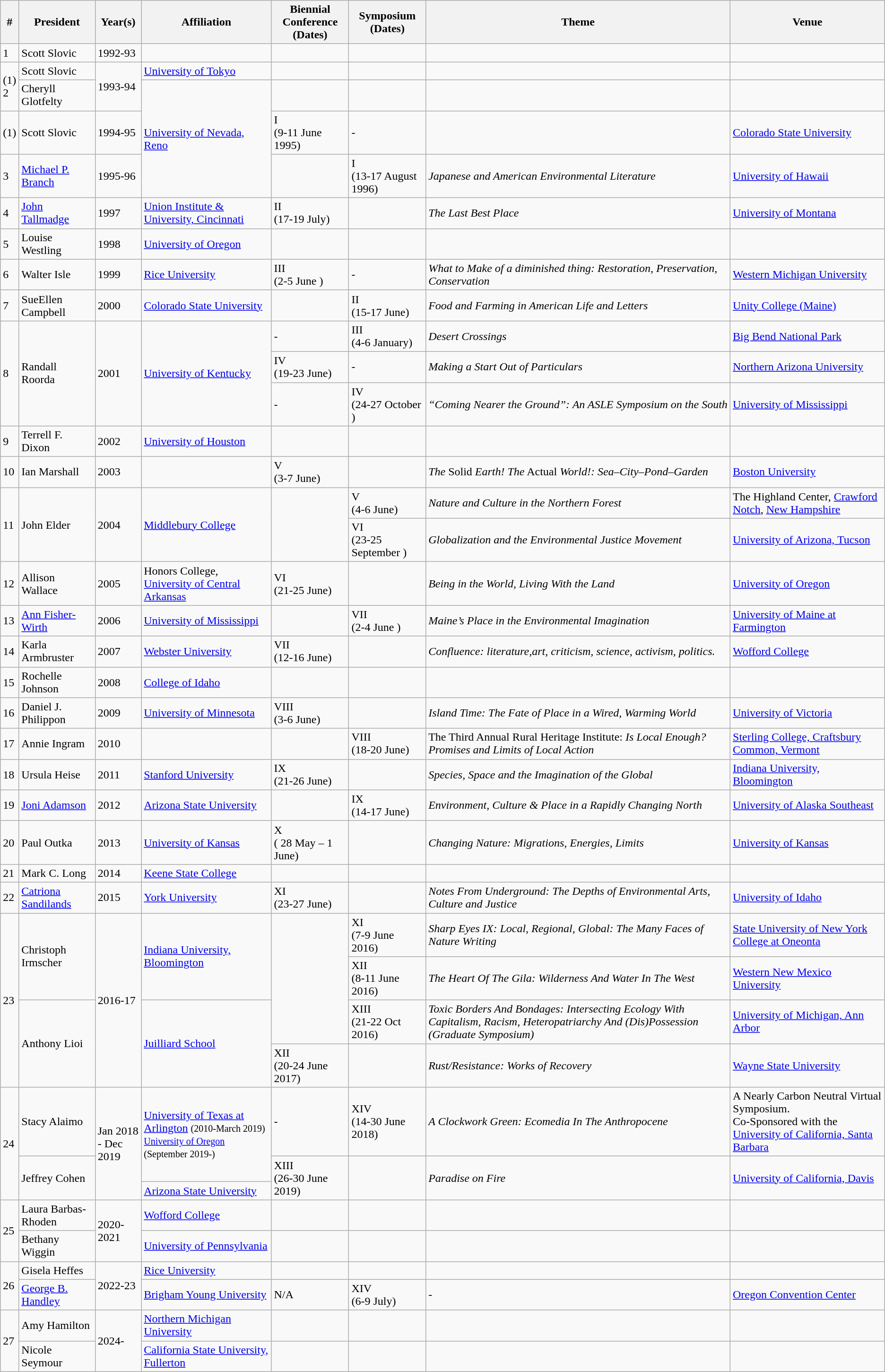<table class="wikitable">
<tr>
<th>#</th>
<th>President</th>
<th>Year(s)</th>
<th>Affiliation</th>
<th>Biennial Conference<br>(Dates)</th>
<th>Symposium<br>(Dates)</th>
<th>Theme</th>
<th>Venue</th>
</tr>
<tr>
<td>1</td>
<td>Scott Slovic</td>
<td>1992-93</td>
<td></td>
<td></td>
<td></td>
<td></td>
<td></td>
</tr>
<tr>
<td rowspan="2">(1)<br>2</td>
<td>Scott Slovic</td>
<td rowspan="2">1993-94</td>
<td><a href='#'>University of Tokyo</a></td>
<td></td>
<td></td>
<td></td>
<td></td>
</tr>
<tr>
<td>Cheryll Glotfelty</td>
<td rowspan="3"><a href='#'>University of Nevada, Reno</a></td>
<td></td>
<td></td>
<td></td>
<td></td>
</tr>
<tr>
<td>(1)</td>
<td>Scott Slovic</td>
<td>1994-95</td>
<td>I<br>(9-11 June 1995)</td>
<td>-</td>
<td></td>
<td><a href='#'>Colorado State University</a></td>
</tr>
<tr>
<td>3</td>
<td><a href='#'>Michael P. Branch</a></td>
<td>1995-96</td>
<td></td>
<td>I<br>(13-17 August 1996)</td>
<td><em>Japanese and American Environmental Literature</em></td>
<td><a href='#'>University of Hawaii</a></td>
</tr>
<tr>
<td>4</td>
<td><a href='#'>John Tallmadge</a></td>
<td>1997</td>
<td><a href='#'>Union Institute & University, Cincinnati</a></td>
<td>II<br>(17-19 July)</td>
<td></td>
<td><em>The Last Best Place</em></td>
<td><a href='#'>University of Montana</a></td>
</tr>
<tr>
<td>5</td>
<td>Louise Westling</td>
<td>1998</td>
<td><a href='#'>University of Oregon</a></td>
<td></td>
<td></td>
<td></td>
<td></td>
</tr>
<tr>
<td>6</td>
<td>Walter Isle</td>
<td>1999</td>
<td><a href='#'>Rice University</a></td>
<td>III<br>(2-5 June )</td>
<td>-</td>
<td><em>What to Make of a diminished thing: Restoration, Preservation, Conservation</em></td>
<td><a href='#'>Western Michigan University</a></td>
</tr>
<tr>
<td>7</td>
<td>SueEllen Campbell</td>
<td>2000</td>
<td><a href='#'>Colorado State University</a></td>
<td></td>
<td>II<br>(15-17 June)</td>
<td><em>Food and Farming in American Life and Letters</em></td>
<td><a href='#'>Unity College (Maine)</a></td>
</tr>
<tr>
<td rowspan="4">8</td>
<td rowspan="4">Randall Roorda</td>
<td rowspan="4">2001</td>
<td rowspan="4"><a href='#'>University of Kentucky</a></td>
<td>-</td>
<td>III<br>(4-6 January)</td>
<td><em>Desert Crossings</em></td>
<td rowspan="2"><a href='#'>Big Bend National Park</a></td>
</tr>
<tr>
<td rowspan="2">IV<br>(19-23 June)</td>
<td rowspan="2">-</td>
<td rowspan="2"><em>Making a Start Out of Particulars</em></td>
</tr>
<tr>
<td><a href='#'>Northern Arizona University</a></td>
</tr>
<tr>
<td>-</td>
<td>IV<br>(24-27 October )</td>
<td><em>“Coming Nearer the Ground”: An ASLE Symposium on the South</em></td>
<td><a href='#'>University of Mississippi</a></td>
</tr>
<tr>
<td>9</td>
<td>Terrell F. Dixon</td>
<td>2002</td>
<td><a href='#'>University of Houston</a></td>
<td></td>
<td></td>
<td></td>
<td></td>
</tr>
<tr>
<td>10</td>
<td>Ian Marshall</td>
<td>2003</td>
<td></td>
<td>V<br>(3-7 June)</td>
<td></td>
<td><em>The</em> Solid <em>Earth! The</em> Actual <em>World!: Sea–City–Pond–Garden</em></td>
<td><a href='#'>Boston University</a></td>
</tr>
<tr>
<td rowspan="2">11</td>
<td rowspan="2">John Elder</td>
<td rowspan="2">2004</td>
<td rowspan="2"><a href='#'>Middlebury College</a></td>
<td rowspan="2"></td>
<td>V<br>(4-6 June)</td>
<td><em>Nature and Culture in the Northern Forest</em></td>
<td>The Highland Center, <a href='#'>Crawford Notch</a>, <a href='#'>New Hampshire</a></td>
</tr>
<tr>
<td>VI<br>(23-25 September )</td>
<td><em>Globalization and the Environmental Justice Movement</em></td>
<td><a href='#'>University of Arizona, Tucson</a></td>
</tr>
<tr>
<td>12</td>
<td>Allison Wallace</td>
<td>2005</td>
<td>Honors College, <a href='#'>University of Central Arkansas</a></td>
<td>VI<br>(21-25 June)</td>
<td></td>
<td><em>Being in the World, Living With the Land</em></td>
<td><a href='#'>University of Oregon</a></td>
</tr>
<tr>
<td>13</td>
<td><a href='#'>Ann Fisher-Wirth</a></td>
<td>2006</td>
<td><a href='#'>University of Mississippi</a></td>
<td></td>
<td>VII<br>(2-4 June )</td>
<td><em>Maine’s Place in the Environmental Imagination</em></td>
<td><a href='#'>University of Maine at Farmington</a></td>
</tr>
<tr>
<td>14</td>
<td>Karla Armbruster</td>
<td>2007</td>
<td><a href='#'>Webster University</a></td>
<td>VII<br>(12-16 June)</td>
<td></td>
<td><em>Confluence: literature,art, criticism, science, activism, politics.</em></td>
<td><a href='#'>Wofford College</a></td>
</tr>
<tr>
<td>15</td>
<td>Rochelle Johnson</td>
<td>2008</td>
<td><a href='#'>College of Idaho</a></td>
<td></td>
<td></td>
<td></td>
<td></td>
</tr>
<tr>
<td>16</td>
<td>Daniel J. Philippon</td>
<td>2009</td>
<td><a href='#'>University of Minnesota</a></td>
<td>VIII<br>(3-6 June)</td>
<td></td>
<td><em>Island Time: The Fate of Place in a Wired, Warming World</em></td>
<td><a href='#'>University of Victoria</a></td>
</tr>
<tr>
<td>17</td>
<td>Annie Ingram</td>
<td>2010</td>
<td></td>
<td></td>
<td>VIII<br>(18-20 June)</td>
<td>The Third Annual Rural Heritage Institute: <em>Is Local Enough? Promises and Limits of Local Action</em></td>
<td><a href='#'>Sterling College, Craftsbury Common, Vermont</a></td>
</tr>
<tr>
<td>18</td>
<td>Ursula Heise</td>
<td>2011</td>
<td><a href='#'>Stanford University</a></td>
<td>IX<br>(21-26 June)</td>
<td></td>
<td><em>Species, Space and the Imagination of the Global</em></td>
<td><a href='#'>Indiana University, Bloomington</a></td>
</tr>
<tr>
<td>19</td>
<td><a href='#'>Joni Adamson</a></td>
<td>2012</td>
<td><a href='#'>Arizona State University</a></td>
<td></td>
<td>IX<br>(14-17 June)</td>
<td><em>Environment, Culture & Place in a Rapidly Changing North</em></td>
<td><a href='#'>University of Alaska Southeast</a></td>
</tr>
<tr>
<td>20</td>
<td>Paul Outka</td>
<td>2013</td>
<td><a href='#'>University of Kansas</a></td>
<td>X<br>( 28 May –  1 June)</td>
<td></td>
<td><em>Changing Nature: Migrations, Energies, Limits</em></td>
<td><a href='#'>University of Kansas</a></td>
</tr>
<tr>
<td>21</td>
<td>Mark C. Long</td>
<td>2014</td>
<td><a href='#'>Keene State College</a></td>
<td></td>
<td></td>
<td></td>
<td></td>
</tr>
<tr>
<td>22</td>
<td><a href='#'>Catriona Sandilands</a></td>
<td>2015</td>
<td><a href='#'>York University</a></td>
<td>XI<br>(23-27 June)</td>
<td></td>
<td><em>Notes From Underground: The Depths of Environmental Arts, Culture and Justice</em></td>
<td><a href='#'>University of Idaho</a></td>
</tr>
<tr>
<td rowspan="5">23</td>
<td rowspan="3">Christoph Irmscher</td>
<td rowspan="5">2016-17</td>
<td rowspan="3"><a href='#'>Indiana University, Bloomington</a></td>
<td rowspan="4"></td>
<td>XI<br>(7-9 June 2016)</td>
<td><em>Sharp Eyes IX: Local, Regional, Global: The Many Faces of Nature Writing</em></td>
<td><a href='#'>State University of New York College at Oneonta</a></td>
</tr>
<tr>
<td>XII<br>(8-11 June 2016)</td>
<td><em>The Heart Of The Gila: Wilderness And Water In The West</em></td>
<td><a href='#'>Western New Mexico University</a></td>
</tr>
<tr>
<td rowspan="2">XIII<br>(21-22 Oct 2016)</td>
<td rowspan="2"><em>Toxic Borders And Bondages: Intersecting Ecology With Capitalism, Racism, Heteropatriarchy And (Dis)Possession (Graduate Symposium)</em></td>
<td rowspan="2"><a href='#'>University of Michigan, Ann Arbor</a></td>
</tr>
<tr>
<td rowspan="2">Anthony Lioi</td>
<td rowspan="2"><a href='#'>Juilliard School</a></td>
</tr>
<tr>
<td>XII<br>(20-24 June 2017)</td>
<td></td>
<td><em>Rust/Resistance: Works of Recovery</em></td>
<td><a href='#'>Wayne State University</a></td>
</tr>
<tr>
<td rowspan="4">24</td>
<td rowspan="2">Stacy Alaimo</td>
<td rowspan="4">Jan 2018<br>- Dec 2019</td>
<td rowspan="3"><a href='#'>University of Texas at Arlington</a> <small>(2010-March 2019)<br><a href='#'>University of Oregon</a> (September 2019-)</small></td>
<td>-</td>
<td>XIV<br>(14-30 June 2018)</td>
<td><em>A Clockwork Green: Ecomedia In The Anthropocene</em></td>
<td>A Nearly Carbon Neutral Virtual Symposium.<br>Co-Sponsored with the <a href='#'>University of California, Santa Barbara</a></td>
</tr>
<tr>
<td rowspan="3">XIII<br>(26-30 June 2019)</td>
<td rowspan="3"></td>
<td rowspan="3"><em>Paradise on Fire</em></td>
<td rowspan="3"><a href='#'>University of California, Davis</a></td>
</tr>
<tr>
<td rowspan="2">Jeffrey Cohen</td>
</tr>
<tr>
<td><a href='#'>Arizona State University</a></td>
</tr>
<tr>
<td rowspan="2">25</td>
<td>Laura Barbas-Rhoden</td>
<td rowspan="2">2020-2021</td>
<td><a href='#'>Wofford College</a></td>
<td></td>
<td></td>
<td></td>
<td></td>
</tr>
<tr>
<td>Bethany Wiggin</td>
<td><a href='#'>University of Pennsylvania</a></td>
<td></td>
<td></td>
<td></td>
<td></td>
</tr>
<tr>
<td rowspan="2">26</td>
<td>Gisela Heffes</td>
<td rowspan="2">2022-23</td>
<td><a href='#'>Rice University</a></td>
<td></td>
<td></td>
<td></td>
<td></td>
</tr>
<tr>
<td><a href='#'>George B. Handley</a></td>
<td><a href='#'>Brigham Young University</a></td>
<td>N/A</td>
<td>XIV<br>(6-9 July)</td>
<td>-</td>
<td><a href='#'>Oregon Convention Center</a></td>
</tr>
<tr>
<td rowspan="2">27</td>
<td>Amy Hamilton</td>
<td rowspan="2">2024-</td>
<td><a href='#'>Northern Michigan University</a></td>
<td></td>
<td></td>
<td></td>
<td></td>
</tr>
<tr>
<td>Nicole Seymour</td>
<td><a href='#'>California State University, Fullerton</a></td>
<td></td>
<td></td>
<td></td>
<td></td>
</tr>
</table>
